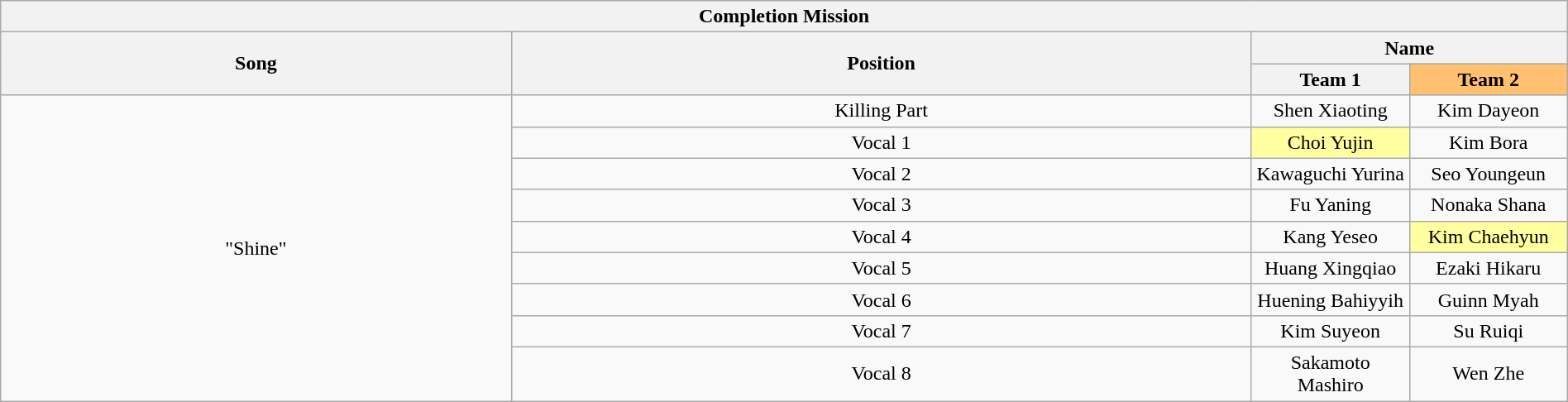<table class="wikitable collapsible" style="width:100%; text-align:center">
<tr>
<th colspan="6">Completion Mission</th>
</tr>
<tr>
<th rowspan="2">Song</th>
<th rowspan="2">Position</th>
<th colspan="2">Name</th>
</tr>
<tr>
<th width="120px">Team 1</th>
<th width="120px" style="background:#FFC06F;">Team 2</th>
</tr>
<tr>
<td rowspan="9">"Shine"</td>
<td>Killing Part</td>
<td>Shen Xiaoting</td>
<td>Kim Dayeon</td>
</tr>
<tr>
<td>Vocal 1</td>
<td style="background:#FFFF9F;">Choi Yujin</td>
<td>Kim Bora</td>
</tr>
<tr>
<td>Vocal 2</td>
<td>Kawaguchi Yurina</td>
<td>Seo Youngeun</td>
</tr>
<tr>
<td>Vocal 3</td>
<td>Fu Yaning</td>
<td>Nonaka Shana</td>
</tr>
<tr>
<td>Vocal 4</td>
<td>Kang Yeseo</td>
<td style="background:#FFFF9F;">Kim Chaehyun</td>
</tr>
<tr>
<td>Vocal 5</td>
<td>Huang Xingqiao</td>
<td>Ezaki Hikaru</td>
</tr>
<tr>
<td>Vocal 6</td>
<td>Huening Bahiyyih</td>
<td>Guinn Myah</td>
</tr>
<tr>
<td>Vocal 7</td>
<td>Kim Suyeon</td>
<td>Su Ruiqi</td>
</tr>
<tr>
<td>Vocal 8</td>
<td>Sakamoto Mashiro</td>
<td>Wen Zhe</td>
</tr>
</table>
